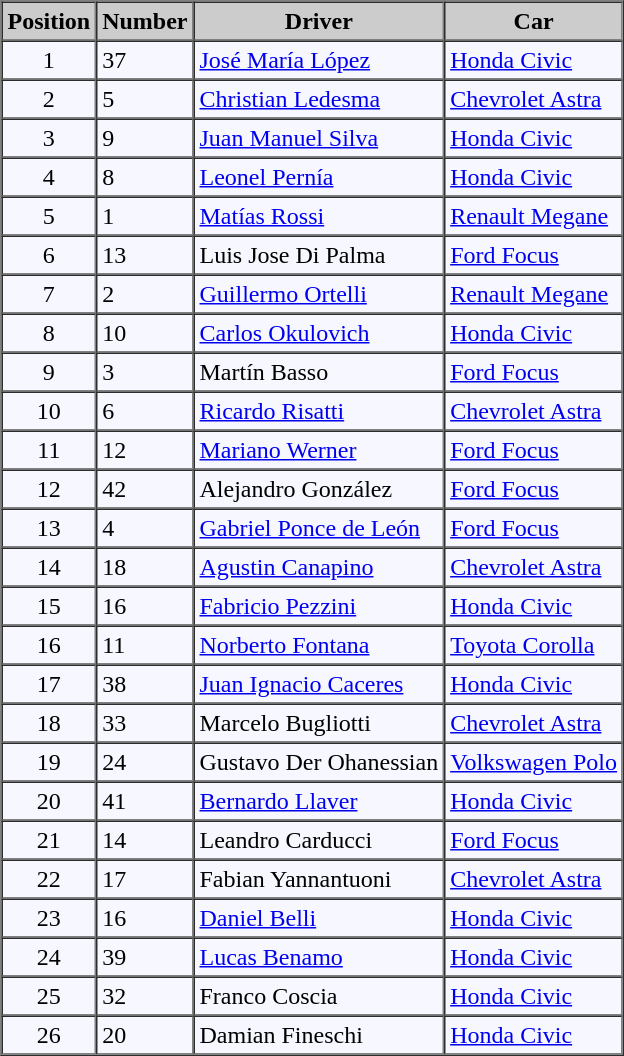<table style="background:#f7f8ff;" cellpadding="3" cellspacing="0" border="1" style="font-size: 95%; border: gray solid 1px; border-collapse: collapse;">
<tr align="center" style="background:#CCCCCC;">
<th>Position</th>
<th>Number</th>
<th>Driver</th>
<th>Car</th>
</tr>
<tr align="center">
<td>1</td>
<td align="left">37</td>
<td align="left"> <a href='#'>José María López</a></td>
<td align="left"><a href='#'>Honda Civic</a></td>
</tr>
<tr align="center">
<td>2</td>
<td align="left">5</td>
<td align="left"> <a href='#'>Christian Ledesma</a></td>
<td align="left"><a href='#'>Chevrolet Astra</a></td>
</tr>
<tr align="center">
<td>3</td>
<td align="left">9</td>
<td align="left"> <a href='#'>Juan Manuel Silva</a></td>
<td align="left"><a href='#'>Honda Civic</a></td>
</tr>
<tr align="center">
<td>4</td>
<td align="left">8</td>
<td align="left"> <a href='#'>Leonel Pernía</a></td>
<td align="left"><a href='#'>Honda Civic</a></td>
</tr>
<tr align="center">
<td>5</td>
<td align="left">1</td>
<td align="left"> <a href='#'>Matías Rossi</a></td>
<td align="left"><a href='#'>Renault Megane</a></td>
</tr>
<tr align="center">
<td>6</td>
<td align="left">13</td>
<td align="left"> Luis Jose Di Palma</td>
<td align="left"><a href='#'>Ford Focus</a></td>
</tr>
<tr align="center">
<td>7</td>
<td align="left">2</td>
<td align="left"> <a href='#'>Guillermo Ortelli</a></td>
<td align="left"><a href='#'>Renault Megane</a></td>
</tr>
<tr align="center">
<td>8</td>
<td align="left">10</td>
<td align="left"> <a href='#'>Carlos Okulovich</a></td>
<td align="left"><a href='#'>Honda Civic</a></td>
</tr>
<tr align="center">
<td>9</td>
<td align="left">3</td>
<td align="left"> Martín Basso</td>
<td align="left"><a href='#'>Ford Focus</a></td>
</tr>
<tr align="center">
<td>10</td>
<td align="left">6</td>
<td align="left"> <a href='#'>Ricardo Risatti</a></td>
<td align="left"><a href='#'>Chevrolet Astra</a></td>
</tr>
<tr align="center">
<td>11</td>
<td align="left">12</td>
<td align="left"> <a href='#'>Mariano Werner</a></td>
<td align="left"><a href='#'>Ford Focus</a></td>
</tr>
<tr align="center">
<td>12</td>
<td align="left">42</td>
<td align="left"> Alejandro González</td>
<td align="left"><a href='#'>Ford Focus</a></td>
</tr>
<tr align="center">
<td>13</td>
<td align="left">4</td>
<td align="left"> <a href='#'>Gabriel Ponce de León</a></td>
<td align="left"><a href='#'>Ford Focus</a></td>
</tr>
<tr align="center">
<td>14</td>
<td align="left">18</td>
<td align="left"> <a href='#'>Agustin Canapino</a></td>
<td align="left"><a href='#'>Chevrolet Astra</a></td>
</tr>
<tr align="center">
<td>15</td>
<td align="left">16</td>
<td align="left"> <a href='#'>Fabricio Pezzini</a></td>
<td align="left"><a href='#'>Honda Civic</a></td>
</tr>
<tr align="center">
<td>16</td>
<td align="left">11</td>
<td align="left"> <a href='#'>Norberto Fontana</a></td>
<td align="left"><a href='#'>Toyota Corolla</a></td>
</tr>
<tr align="center">
<td>17</td>
<td align="left">38</td>
<td align="left"> <a href='#'>Juan Ignacio Caceres</a></td>
<td align="left"><a href='#'>Honda Civic</a></td>
</tr>
<tr align="center">
<td>18</td>
<td align="left">33</td>
<td align="left"> Marcelo Bugliotti</td>
<td align="left"><a href='#'>Chevrolet Astra</a></td>
</tr>
<tr align="center">
<td>19</td>
<td align="left">24</td>
<td align="left"> Gustavo Der Ohanessian</td>
<td align="left"><a href='#'>Volkswagen Polo</a></td>
</tr>
<tr align="center">
<td>20</td>
<td align="left">41</td>
<td align="left"> <a href='#'>Bernardo Llaver</a></td>
<td align="left"><a href='#'>Honda Civic</a></td>
</tr>
<tr align="center">
<td>21</td>
<td align="left">14</td>
<td align="left"> Leandro Carducci</td>
<td align="left"><a href='#'>Ford Focus</a></td>
</tr>
<tr align="center">
<td>22</td>
<td align="left">17</td>
<td align="left"> Fabian Yannantuoni</td>
<td align="left"><a href='#'>Chevrolet Astra</a></td>
</tr>
<tr align="center">
<td>23</td>
<td align="left">16</td>
<td align="left"> <a href='#'>Daniel Belli</a></td>
<td align="left"><a href='#'>Honda Civic</a></td>
</tr>
<tr align="center">
<td>24</td>
<td align="left">39</td>
<td align="left"> <a href='#'>Lucas Benamo</a></td>
<td align="left"><a href='#'>Honda Civic</a></td>
</tr>
<tr align="center">
<td>25</td>
<td align="left">32</td>
<td align="left"> Franco Coscia</td>
<td align="left"><a href='#'>Honda Civic</a></td>
</tr>
<tr align="center">
<td>26</td>
<td align="left">20</td>
<td align="left"> Damian Fineschi</td>
<td align="left"><a href='#'>Honda Civic</a></td>
</tr>
<tr align="center">
</tr>
</table>
